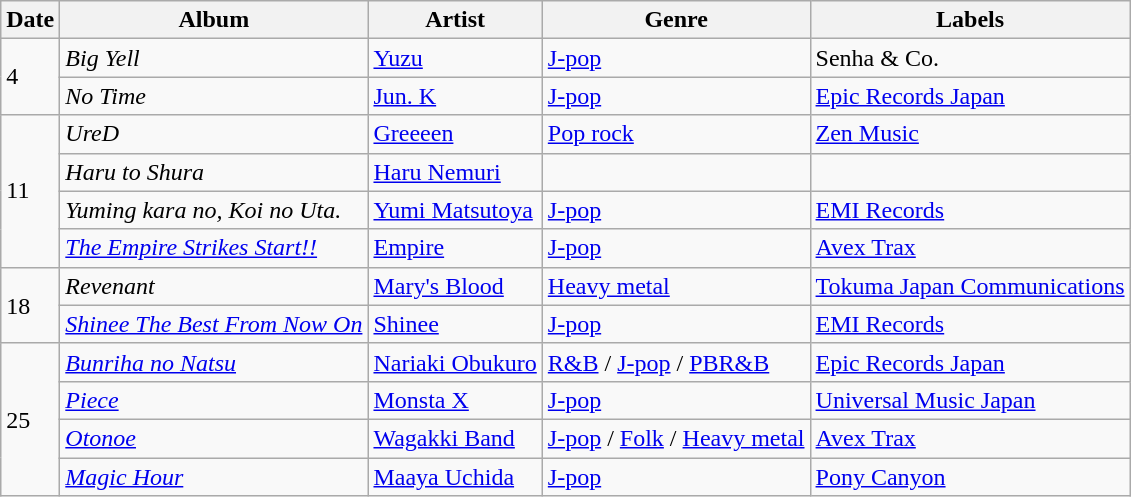<table class="wikitable">
<tr>
<th>Date</th>
<th>Album</th>
<th>Artist</th>
<th>Genre</th>
<th>Labels<br></th>
</tr>
<tr>
<td rowspan="2">4</td>
<td><em>Big Yell</em></td>
<td><a href='#'>Yuzu</a></td>
<td><a href='#'>J-pop</a></td>
<td>Senha & Co.</td>
</tr>
<tr>
<td><em>No Time</em></td>
<td><a href='#'>Jun. K</a></td>
<td><a href='#'>J-pop</a></td>
<td><a href='#'>Epic Records Japan</a></td>
</tr>
<tr>
<td rowspan="4">11</td>
<td><em>UreD</em></td>
<td><a href='#'>Greeeen</a></td>
<td><a href='#'>Pop rock</a></td>
<td><a href='#'>Zen Music</a></td>
</tr>
<tr>
<td><em>Haru to Shura</em></td>
<td><a href='#'>Haru Nemuri</a></td>
<td></td>
<td></td>
</tr>
<tr>
<td><em>Yuming kara no, Koi no Uta.</em></td>
<td><a href='#'>Yumi Matsutoya</a></td>
<td><a href='#'>J-pop</a></td>
<td><a href='#'>EMI Records</a></td>
</tr>
<tr>
<td><em><a href='#'>The Empire Strikes Start!!</a></em></td>
<td><a href='#'>Empire</a></td>
<td><a href='#'>J-pop</a></td>
<td><a href='#'>Avex Trax</a></td>
</tr>
<tr>
<td rowspan="2">18</td>
<td><em>Revenant</em></td>
<td><a href='#'>Mary's Blood</a></td>
<td><a href='#'>Heavy metal</a></td>
<td><a href='#'>Tokuma Japan Communications</a></td>
</tr>
<tr>
<td><em><a href='#'>Shinee The Best From Now On</a></em></td>
<td><a href='#'>Shinee</a></td>
<td><a href='#'>J-pop</a></td>
<td><a href='#'>EMI Records</a></td>
</tr>
<tr>
<td rowspan="4">25</td>
<td><em><a href='#'>Bunriha no Natsu</a></em></td>
<td><a href='#'>Nariaki Obukuro</a></td>
<td><a href='#'>R&B</a> / <a href='#'>J-pop</a> / <a href='#'>PBR&B</a></td>
<td><a href='#'>Epic Records Japan</a></td>
</tr>
<tr>
<td><em><a href='#'>Piece</a></em></td>
<td><a href='#'>Monsta X</a></td>
<td><a href='#'>J-pop</a></td>
<td><a href='#'>Universal Music Japan</a></td>
</tr>
<tr>
<td><em><a href='#'>Otonoe</a></em></td>
<td><a href='#'>Wagakki Band</a></td>
<td><a href='#'>J-pop</a> / <a href='#'>Folk</a> / <a href='#'>Heavy metal</a></td>
<td><a href='#'>Avex Trax</a></td>
</tr>
<tr>
<td><em><a href='#'>Magic Hour</a></em></td>
<td><a href='#'>Maaya Uchida</a></td>
<td><a href='#'>J-pop</a></td>
<td><a href='#'>Pony Canyon</a></td>
</tr>
</table>
